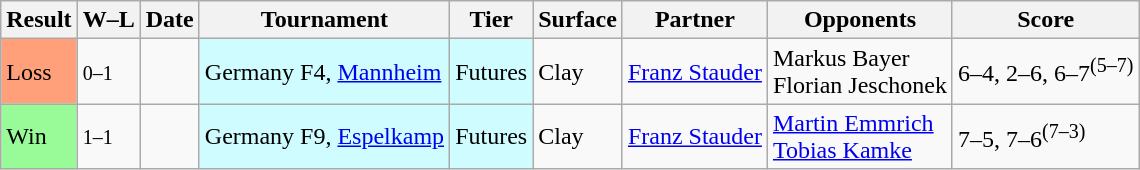<table class="sortable wikitable">
<tr>
<th>Result</th>
<th class="unsortable">W–L</th>
<th>Date</th>
<th>Tournament</th>
<th>Tier</th>
<th>Surface</th>
<th>Partner</th>
<th>Opponents</th>
<th class="unsortable">Score</th>
</tr>
<tr>
<td style="background:#ffa07a;">Loss</td>
<td><small>0–1</small></td>
<td></td>
<td style="background:#cffcff;">Germany F4, <a href='#'>Mannheim</a></td>
<td style="background:#cffcff;">Futures</td>
<td>Clay</td>
<td> <a href='#'>Franz Stauder</a></td>
<td> Markus Bayer <br>  Florian Jeschonek</td>
<td>6–4, 2–6, 6–7<sup>(5–7)</sup></td>
</tr>
<tr>
<td style="background:#98fb98;">Win</td>
<td><small>1–1</small></td>
<td></td>
<td style="background:#cffcff;">Germany F9, <a href='#'>Espelkamp</a></td>
<td style="background:#cffcff;">Futures</td>
<td>Clay</td>
<td> <a href='#'>Franz Stauder</a></td>
<td> <a href='#'>Martin Emmrich</a> <br>  <a href='#'>Tobias Kamke</a></td>
<td>7–5, 7–6<sup>(7–3)</sup></td>
</tr>
</table>
